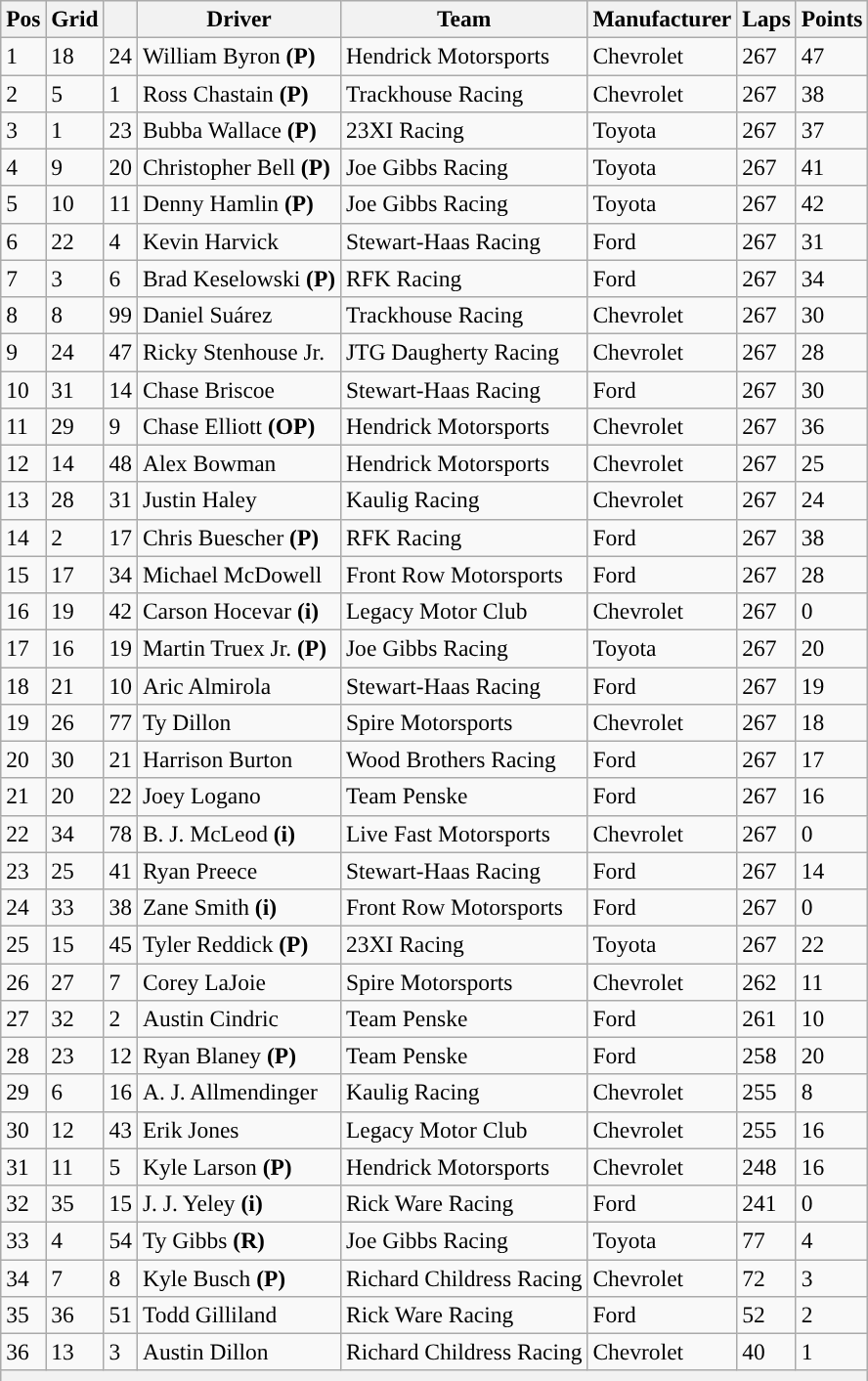<table class="wikitable" style="font-size:98%">
<tr>
<th>Pos</th>
<th>Grid</th>
<th></th>
<th>Driver</th>
<th>Team</th>
<th>Manufacturer</th>
<th>Laps</th>
<th>Points</th>
</tr>
<tr>
<td>1</td>
<td>18</td>
<td>24</td>
<td>William Byron <strong>(P)</strong></td>
<td>Hendrick Motorsports</td>
<td>Chevrolet</td>
<td>267</td>
<td>47</td>
</tr>
<tr>
<td>2</td>
<td>5</td>
<td>1</td>
<td>Ross Chastain <strong>(P)</strong></td>
<td>Trackhouse Racing</td>
<td>Chevrolet</td>
<td>267</td>
<td>38</td>
</tr>
<tr>
<td>3</td>
<td>1</td>
<td>23</td>
<td>Bubba Wallace <strong>(P)</strong></td>
<td>23XI Racing</td>
<td>Toyota</td>
<td>267</td>
<td>37</td>
</tr>
<tr>
<td>4</td>
<td>9</td>
<td>20</td>
<td>Christopher Bell <strong>(P)</strong></td>
<td>Joe Gibbs Racing</td>
<td>Toyota</td>
<td>267</td>
<td>41</td>
</tr>
<tr>
<td>5</td>
<td>10</td>
<td>11</td>
<td>Denny Hamlin <strong>(P)</strong></td>
<td>Joe Gibbs Racing</td>
<td>Toyota</td>
<td>267</td>
<td>42</td>
</tr>
<tr>
<td>6</td>
<td>22</td>
<td>4</td>
<td>Kevin Harvick</td>
<td>Stewart-Haas Racing</td>
<td>Ford</td>
<td>267</td>
<td>31</td>
</tr>
<tr>
<td>7</td>
<td>3</td>
<td>6</td>
<td>Brad Keselowski <strong>(P)</strong></td>
<td>RFK Racing</td>
<td>Ford</td>
<td>267</td>
<td>34</td>
</tr>
<tr>
<td>8</td>
<td>8</td>
<td>99</td>
<td>Daniel Suárez</td>
<td>Trackhouse Racing</td>
<td>Chevrolet</td>
<td>267</td>
<td>30</td>
</tr>
<tr>
<td>9</td>
<td>24</td>
<td>47</td>
<td>Ricky Stenhouse Jr.</td>
<td>JTG Daugherty Racing</td>
<td>Chevrolet</td>
<td>267</td>
<td>28</td>
</tr>
<tr>
<td>10</td>
<td>31</td>
<td>14</td>
<td>Chase Briscoe</td>
<td>Stewart-Haas Racing</td>
<td>Ford</td>
<td>267</td>
<td>30</td>
</tr>
<tr>
<td>11</td>
<td>29</td>
<td>9</td>
<td>Chase Elliott <strong>(OP)</strong></td>
<td>Hendrick Motorsports</td>
<td>Chevrolet</td>
<td>267</td>
<td>36</td>
</tr>
<tr>
<td>12</td>
<td>14</td>
<td>48</td>
<td>Alex Bowman</td>
<td>Hendrick Motorsports</td>
<td>Chevrolet</td>
<td>267</td>
<td>25</td>
</tr>
<tr>
<td>13</td>
<td>28</td>
<td>31</td>
<td>Justin Haley</td>
<td>Kaulig Racing</td>
<td>Chevrolet</td>
<td>267</td>
<td>24</td>
</tr>
<tr>
<td>14</td>
<td>2</td>
<td>17</td>
<td>Chris Buescher <strong>(P)</strong></td>
<td>RFK Racing</td>
<td>Ford</td>
<td>267</td>
<td>38</td>
</tr>
<tr>
<td>15</td>
<td>17</td>
<td>34</td>
<td>Michael McDowell</td>
<td>Front Row Motorsports</td>
<td>Ford</td>
<td>267</td>
<td>28</td>
</tr>
<tr>
<td>16</td>
<td>19</td>
<td>42</td>
<td>Carson Hocevar <strong>(i)</strong></td>
<td>Legacy Motor Club</td>
<td>Chevrolet</td>
<td>267</td>
<td>0</td>
</tr>
<tr>
<td>17</td>
<td>16</td>
<td>19</td>
<td>Martin Truex Jr. <strong>(P)</strong></td>
<td>Joe Gibbs Racing</td>
<td>Toyota</td>
<td>267</td>
<td>20</td>
</tr>
<tr>
<td>18</td>
<td>21</td>
<td>10</td>
<td>Aric Almirola</td>
<td>Stewart-Haas Racing</td>
<td>Ford</td>
<td>267</td>
<td>19</td>
</tr>
<tr>
<td>19</td>
<td>26</td>
<td>77</td>
<td>Ty Dillon</td>
<td>Spire Motorsports</td>
<td>Chevrolet</td>
<td>267</td>
<td>18</td>
</tr>
<tr>
<td>20</td>
<td>30</td>
<td>21</td>
<td>Harrison Burton</td>
<td>Wood Brothers Racing</td>
<td>Ford</td>
<td>267</td>
<td>17</td>
</tr>
<tr>
<td>21</td>
<td>20</td>
<td>22</td>
<td>Joey Logano</td>
<td>Team Penske</td>
<td>Ford</td>
<td>267</td>
<td>16</td>
</tr>
<tr>
<td>22</td>
<td>34</td>
<td>78</td>
<td>B. J. McLeod <strong>(i)</strong></td>
<td>Live Fast Motorsports</td>
<td>Chevrolet</td>
<td>267</td>
<td>0</td>
</tr>
<tr>
<td>23</td>
<td>25</td>
<td>41</td>
<td>Ryan Preece</td>
<td>Stewart-Haas Racing</td>
<td>Ford</td>
<td>267</td>
<td>14</td>
</tr>
<tr>
<td>24</td>
<td>33</td>
<td>38</td>
<td>Zane Smith <strong>(i)</strong></td>
<td>Front Row Motorsports</td>
<td>Ford</td>
<td>267</td>
<td>0</td>
</tr>
<tr>
<td>25</td>
<td>15</td>
<td>45</td>
<td>Tyler Reddick <strong>(P)</strong></td>
<td>23XI Racing</td>
<td>Toyota</td>
<td>267</td>
<td>22</td>
</tr>
<tr>
<td>26</td>
<td>27</td>
<td>7</td>
<td>Corey LaJoie</td>
<td>Spire Motorsports</td>
<td>Chevrolet</td>
<td>262</td>
<td>11</td>
</tr>
<tr>
<td>27</td>
<td>32</td>
<td>2</td>
<td>Austin Cindric</td>
<td>Team Penske</td>
<td>Ford</td>
<td>261</td>
<td>10</td>
</tr>
<tr>
<td>28</td>
<td>23</td>
<td>12</td>
<td>Ryan Blaney <strong>(P)</strong></td>
<td>Team Penske</td>
<td>Ford</td>
<td>258</td>
<td>20</td>
</tr>
<tr>
<td>29</td>
<td>6</td>
<td>16</td>
<td>A. J. Allmendinger</td>
<td>Kaulig Racing</td>
<td>Chevrolet</td>
<td>255</td>
<td>8</td>
</tr>
<tr>
<td>30</td>
<td>12</td>
<td>43</td>
<td>Erik Jones</td>
<td>Legacy Motor Club</td>
<td>Chevrolet</td>
<td>255</td>
<td>16</td>
</tr>
<tr>
<td>31</td>
<td>11</td>
<td>5</td>
<td>Kyle Larson <strong>(P)</strong></td>
<td>Hendrick Motorsports</td>
<td>Chevrolet</td>
<td>248</td>
<td>16</td>
</tr>
<tr>
<td>32</td>
<td>35</td>
<td>15</td>
<td>J. J. Yeley <strong>(i)</strong></td>
<td>Rick Ware Racing</td>
<td>Ford</td>
<td>241</td>
<td>0</td>
</tr>
<tr>
<td>33</td>
<td>4</td>
<td>54</td>
<td>Ty Gibbs <strong>(R)</strong></td>
<td>Joe Gibbs Racing</td>
<td>Toyota</td>
<td>77</td>
<td>4</td>
</tr>
<tr>
<td>34</td>
<td>7</td>
<td>8</td>
<td>Kyle Busch <strong>(P)</strong></td>
<td>Richard Childress Racing</td>
<td>Chevrolet</td>
<td>72</td>
<td>3</td>
</tr>
<tr>
<td>35</td>
<td>36</td>
<td>51</td>
<td>Todd Gilliland</td>
<td>Rick Ware Racing</td>
<td>Ford</td>
<td>52</td>
<td>2</td>
</tr>
<tr>
<td>36</td>
<td>13</td>
<td>3</td>
<td>Austin Dillon</td>
<td>Richard Childress Racing</td>
<td>Chevrolet</td>
<td>40</td>
<td>1</td>
</tr>
<tr>
<th colspan="8"></th>
</tr>
</table>
